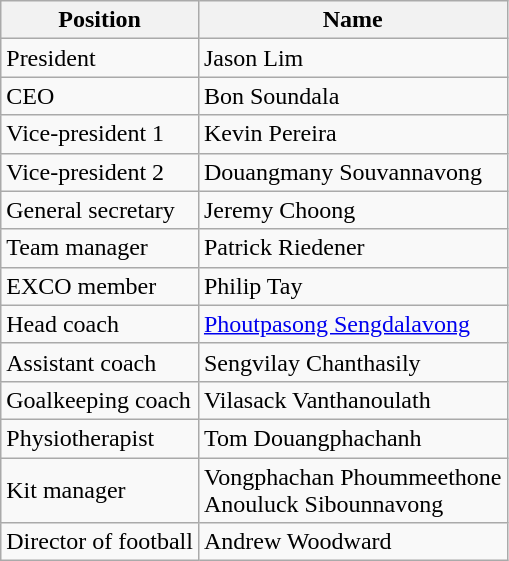<table class="wikitable">
<tr>
<th>Position</th>
<th>Name</th>
</tr>
<tr>
<td>President</td>
<td> Jason Lim</td>
</tr>
<tr>
<td>CEO</td>
<td> Bon Soundala</td>
</tr>
<tr>
<td>Vice-president 1</td>
<td> Kevin Pereira</td>
</tr>
<tr>
<td>Vice-president 2</td>
<td> Douangmany Souvannavong</td>
</tr>
<tr>
<td>General secretary</td>
<td> Jeremy Choong</td>
</tr>
<tr>
<td>Team manager</td>
<td> Patrick Riedener</td>
</tr>
<tr>
<td>EXCO member</td>
<td> Philip Tay</td>
</tr>
<tr>
<td>Head coach</td>
<td> <a href='#'>Phoutpasong Sengdalavong</a></td>
</tr>
<tr>
<td>Assistant coach</td>
<td> Sengvilay Chanthasily</td>
</tr>
<tr>
<td>Goalkeeping coach</td>
<td> Vilasack Vanthanoulath</td>
</tr>
<tr>
<td>Physiotherapist</td>
<td> Tom Douangphachanh</td>
</tr>
<tr>
<td>Kit manager</td>
<td> Vongphachan Phoummeethone <br>  Anouluck Sibounnavong</td>
</tr>
<tr>
<td>Director of football</td>
<td> Andrew Woodward</td>
</tr>
</table>
